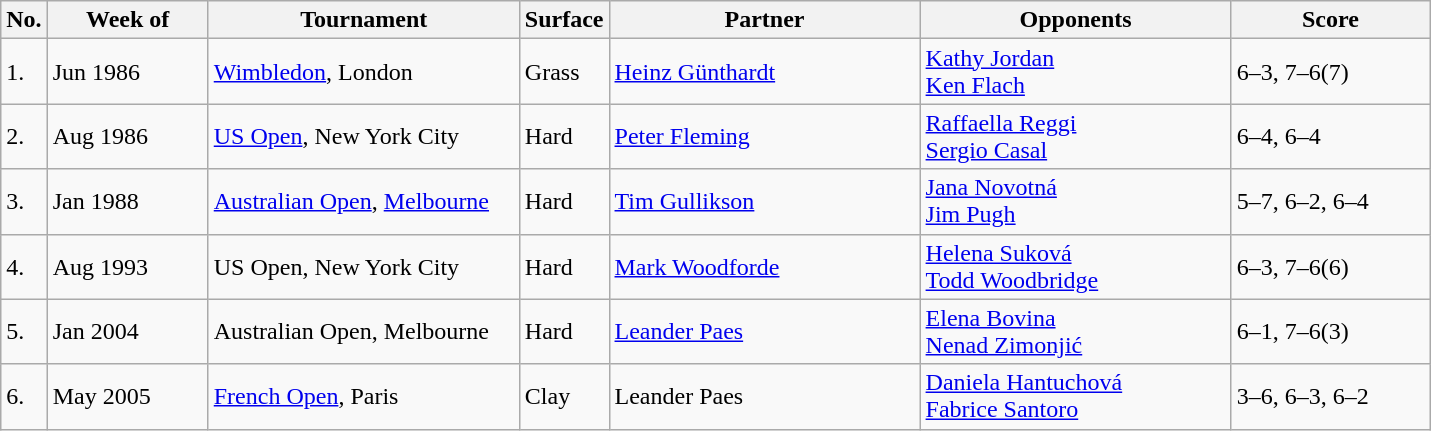<table class="sortable wikitable">
<tr>
<th>No.</th>
<th width=100>Week of</th>
<th width=200>Tournament</th>
<th>Surface</th>
<th width=200>Partner</th>
<th width=200>Opponents</th>
<th width=125>Score</th>
</tr>
<tr>
<td>1.</td>
<td>Jun 1986</td>
<td><a href='#'>Wimbledon</a>, London</td>
<td>Grass</td>
<td> <a href='#'>Heinz Günthardt</a></td>
<td> <a href='#'>Kathy Jordan</a><br> <a href='#'>Ken Flach</a></td>
<td>6–3, 7–6(7)</td>
</tr>
<tr>
<td>2.</td>
<td>Aug 1986</td>
<td><a href='#'>US Open</a>, New York City</td>
<td>Hard</td>
<td> <a href='#'>Peter Fleming</a></td>
<td> <a href='#'>Raffaella Reggi</a><br> <a href='#'>Sergio Casal</a></td>
<td>6–4, 6–4</td>
</tr>
<tr>
<td>3.</td>
<td>Jan 1988</td>
<td><a href='#'>Australian Open</a>, <a href='#'>Melbourne</a></td>
<td>Hard</td>
<td> <a href='#'>Tim Gullikson</a></td>
<td> <a href='#'>Jana Novotná</a><br> <a href='#'>Jim Pugh</a></td>
<td>5–7, 6–2, 6–4</td>
</tr>
<tr>
<td>4.</td>
<td>Aug 1993</td>
<td>US Open, New York City</td>
<td>Hard</td>
<td> <a href='#'>Mark Woodforde</a></td>
<td> <a href='#'>Helena Suková</a><br> <a href='#'>Todd Woodbridge</a></td>
<td>6–3, 7–6(6)</td>
</tr>
<tr>
<td>5.</td>
<td>Jan 2004</td>
<td>Australian Open, Melbourne</td>
<td>Hard</td>
<td> <a href='#'>Leander Paes</a></td>
<td> <a href='#'>Elena Bovina</a><br> <a href='#'>Nenad Zimonjić</a></td>
<td>6–1, 7–6(3)</td>
</tr>
<tr>
<td>6.</td>
<td>May 2005</td>
<td><a href='#'>French Open</a>, Paris</td>
<td>Clay</td>
<td> Leander Paes</td>
<td> <a href='#'>Daniela Hantuchová</a><br> <a href='#'>Fabrice Santoro</a></td>
<td>3–6, 6–3, 6–2</td>
</tr>
</table>
